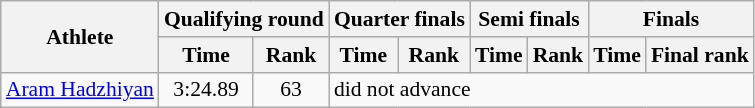<table class="wikitable" style="font-size:90%">
<tr>
<th rowspan="2">Athlete</th>
<th colspan="2">Qualifying round</th>
<th colspan="2">Quarter finals</th>
<th colspan="2">Semi finals</th>
<th colspan="2">Finals</th>
</tr>
<tr>
<th>Time</th>
<th>Rank</th>
<th>Time</th>
<th>Rank</th>
<th>Time</th>
<th>Rank</th>
<th>Time</th>
<th>Final rank</th>
</tr>
<tr>
<td><a href='#'>Aram Hadzhiyan</a></td>
<td align="center">3:24.89</td>
<td align="center">63</td>
<td colspan="6">did not advance</td>
</tr>
</table>
